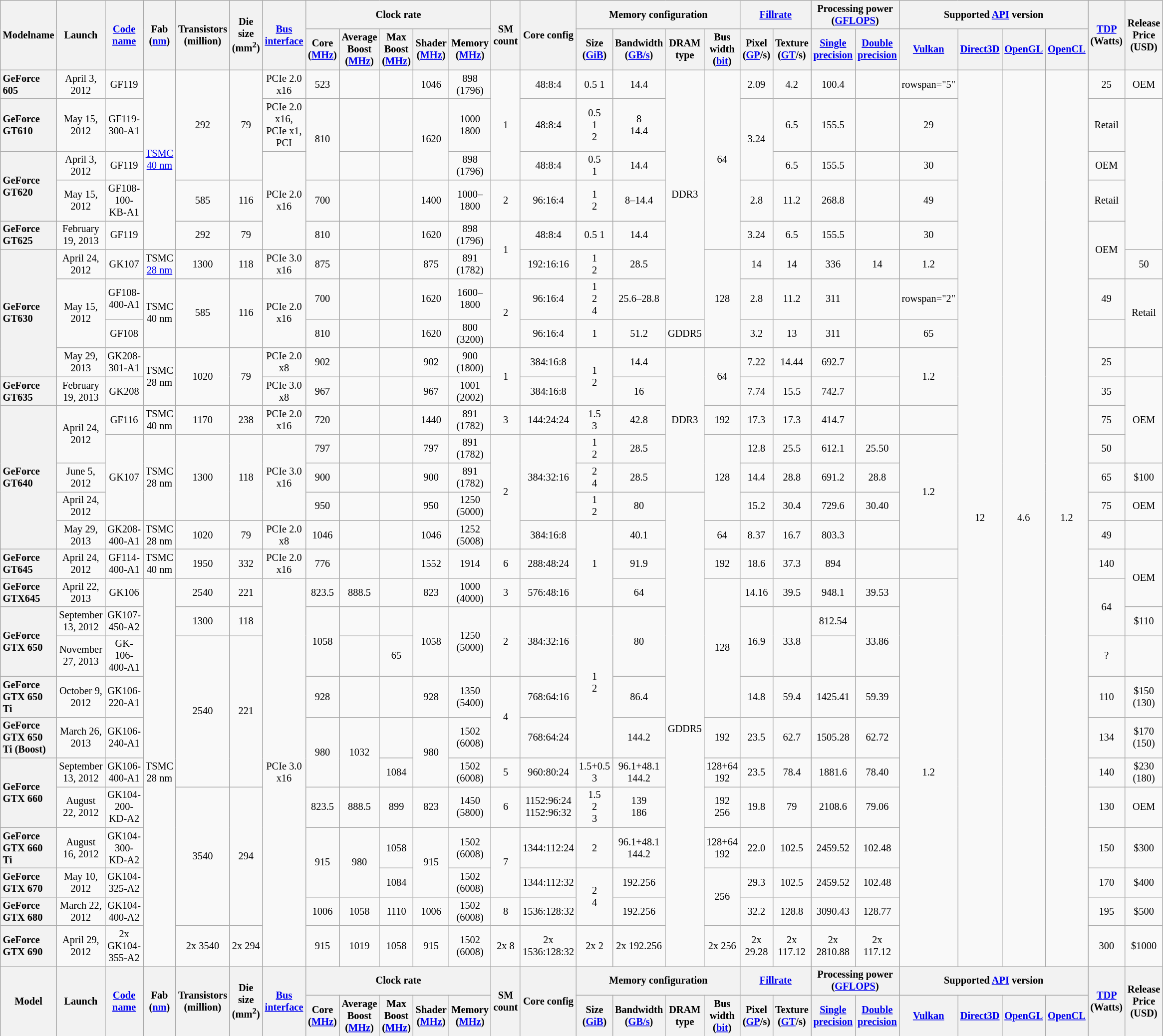<table class="mw-datatable wikitable sortable sort-under" style="font-size:85%; text-align:center;">
<tr>
<th rowspan="2">Modelname</th>
<th rowspan="2">Launch</th>
<th rowspan="2"><a href='#'>Code name</a></th>
<th rowspan="2">Fab (<a href='#'>nm</a>)</th>
<th rowspan="2">Transistors (million)</th>
<th rowspan="2">Die size (mm<sup>2</sup>)</th>
<th rowspan="2"><a href='#'>Bus</a> <a href='#'>interface</a></th>
<th colspan="5">Clock rate</th>
<th rowspan="2">SM count</th>
<th rowspan="2">Core config </th>
<th colspan="4">Memory configuration</th>
<th colspan="2"><a href='#'>Fillrate</a></th>
<th colspan="2">Processing power (<a href='#'>GFLOPS</a>) </th>
<th colspan="4">Supported <a href='#'>API</a> version</th>
<th rowspan="2"><a href='#'>TDP</a> (Watts)</th>
<th rowspan="2">Release Price (USD)</th>
</tr>
<tr>
<th>Core (<a href='#'>MHz</a>)</th>
<th>Average Boost (<a href='#'>MHz</a>)</th>
<th>Max Boost (<a href='#'>MHz</a>)</th>
<th>Shader (<a href='#'>MHz</a>)</th>
<th>Memory (<a href='#'>MHz</a>)</th>
<th>Size (<a href='#'>GiB</a>)</th>
<th>Bandwidth (<a href='#'>GB/s</a>)</th>
<th>DRAM type</th>
<th>Bus width (<a href='#'>bit</a>)</th>
<th>Pixel (<a href='#'>GP</a>/s)</th>
<th>Texture (<a href='#'>GT</a>/s)</th>
<th><a href='#'>Single precision</a></th>
<th><a href='#'>Double precision</a></th>
<th><a href='#'>Vulkan</a> </th>
<th><a href='#'>Direct3D</a></th>
<th><a href='#'>OpenGL</a></th>
<th><a href='#'>OpenCL</a></th>
</tr>
<tr>
<th style="text-align:left;">GeForce 605 </th>
<td>April 3, 2012</td>
<td>GF119</td>
<td rowspan="5"><a href='#'>TSMC</a> <br><a href='#'>40 nm</a></td>
<td rowspan="3">292</td>
<td rowspan="3">79</td>
<td>PCIe 2.0 x16</td>
<td>523</td>
<td></td>
<td></td>
<td>1046</td>
<td>898<br>(1796)</td>
<td rowspan="3">1</td>
<td>48:8:4</td>
<td>0.5 1</td>
<td>14.4</td>
<td rowspan="7">DDR3</td>
<td rowspan="5">64</td>
<td>2.09</td>
<td>4.2</td>
<td>100.4</td>
<td></td>
<td>rowspan="5" </td>
<td rowspan="27">12</td>
<td rowspan="27">4.6</td>
<td rowspan="27">1.2</td>
<td>25</td>
<td>OEM</td>
</tr>
<tr>
<th style="text-align:left;">GeForce GT610 </th>
<td>May 15, 2012</td>
<td>GF119-300-A1</td>
<td>PCIe 2.0 x16, PCIe x1, PCI</td>
<td rowspan="2">810</td>
<td></td>
<td></td>
<td rowspan="2">1620</td>
<td>1000<br>1800</td>
<td>48:8:4</td>
<td>0.5<br>1<br>2</td>
<td>8<br>14.4</td>
<td rowspan="2">3.24</td>
<td>6.5</td>
<td>155.5</td>
<td></td>
<td>29</td>
<td>Retail</td>
</tr>
<tr>
<th rowspan="2" style="text-align:left;">GeForce GT620 </th>
<td>April 3, 2012</td>
<td>GF119</td>
<td rowspan="3">PCIe 2.0 x16</td>
<td></td>
<td></td>
<td>898<br>(1796)</td>
<td>48:8:4</td>
<td>0.5<br>1</td>
<td>14.4</td>
<td>6.5</td>
<td>155.5</td>
<td></td>
<td>30</td>
<td>OEM</td>
</tr>
<tr>
<td>May 15, 2012</td>
<td>GF108-100-KB-A1</td>
<td>585</td>
<td>116</td>
<td>700</td>
<td></td>
<td></td>
<td>1400</td>
<td>1000–1800</td>
<td>2</td>
<td>96:16:4</td>
<td>1<br>2</td>
<td>8–14.4</td>
<td>2.8</td>
<td>11.2</td>
<td>268.8</td>
<td></td>
<td>49</td>
<td>Retail</td>
</tr>
<tr>
<th style="text-align:left;">GeForce GT625</th>
<td>February 19, 2013</td>
<td>GF119</td>
<td>292</td>
<td>79</td>
<td>810</td>
<td></td>
<td></td>
<td>1620</td>
<td>898<br>(1796)</td>
<td rowspan="2">1</td>
<td>48:8:4</td>
<td>0.5 1</td>
<td>14.4</td>
<td>3.24</td>
<td>6.5</td>
<td>155.5</td>
<td></td>
<td>30</td>
<td rowspan="2">OEM</td>
</tr>
<tr>
<th rowspan="4" style="text-align:left;">GeForce GT630 </th>
<td>April 24, 2012</td>
<td>GK107</td>
<td>TSMC <a href='#'>28 nm</a></td>
<td>1300</td>
<td>118</td>
<td>PCIe 3.0 x16</td>
<td>875</td>
<td></td>
<td></td>
<td>875</td>
<td>891<br>(1782)</td>
<td>192:16:16</td>
<td>1<br>2</td>
<td>28.5</td>
<td rowspan="3">128</td>
<td>14</td>
<td>14</td>
<td>336</td>
<td>14</td>
<td>1.2</td>
<td>50</td>
</tr>
<tr>
<td rowspan="2">May 15, 2012</td>
<td>GF108-400-A1</td>
<td rowspan="2">TSMC <br>40 nm</td>
<td rowspan="2">585</td>
<td rowspan="2">116</td>
<td rowspan="2">PCIe 2.0 x16</td>
<td>700</td>
<td></td>
<td></td>
<td>1620</td>
<td>1600–1800</td>
<td rowspan="2">2</td>
<td>96:16:4</td>
<td>1<br>2<br>4</td>
<td>25.6–28.8</td>
<td>2.8</td>
<td>11.2</td>
<td>311</td>
<td></td>
<td>rowspan="2" </td>
<td>49</td>
<td rowspan="2">Retail</td>
</tr>
<tr>
<td>GF108</td>
<td>810</td>
<td></td>
<td></td>
<td>1620</td>
<td>800<br>(3200)</td>
<td>96:16:4</td>
<td>1</td>
<td>51.2</td>
<td>GDDR5</td>
<td>3.2</td>
<td>13</td>
<td>311</td>
<td></td>
<td>65</td>
</tr>
<tr>
<td>May 29, 2013</td>
<td>GK208-301-A1</td>
<td rowspan="2">TSMC <br>28 nm</td>
<td rowspan="2">1020</td>
<td rowspan="2">79</td>
<td>PCIe 2.0 x8</td>
<td>902</td>
<td></td>
<td></td>
<td>902</td>
<td>900<br>(1800)</td>
<td rowspan="2">1</td>
<td>384:16:8</td>
<td rowspan="2">1<br>2</td>
<td>14.4</td>
<td rowspan="5">DDR3</td>
<td rowspan="2">64</td>
<td>7.22</td>
<td>14.44</td>
<td>692.7</td>
<td></td>
<td rowspan="2">1.2</td>
<td>25</td>
<td></td>
</tr>
<tr>
<th style="text-align:left;">GeForce GT635</th>
<td>February 19, 2013</td>
<td>GK208</td>
<td>PCIe 3.0 x8</td>
<td>967</td>
<td></td>
<td></td>
<td>967</td>
<td>1001<br>(2002)</td>
<td>384:16:8</td>
<td>16</td>
<td>7.74</td>
<td>15.5</td>
<td>742.7</td>
<td></td>
<td>35</td>
<td rowspan="3">OEM</td>
</tr>
<tr>
<th rowspan="5" style="text-align:left;">GeForce GT640 </th>
<td rowspan="2">April 24, 2012</td>
<td>GF116</td>
<td>TSMC <br>40 nm</td>
<td>1170</td>
<td>238</td>
<td>PCIe 2.0 x16</td>
<td>720</td>
<td></td>
<td></td>
<td>1440</td>
<td>891<br>(1782)</td>
<td>3</td>
<td>144:24:24</td>
<td>1.5<br>3</td>
<td>42.8</td>
<td>192</td>
<td>17.3</td>
<td>17.3</td>
<td>414.7</td>
<td></td>
<td></td>
<td>75</td>
</tr>
<tr>
<td rowspan="3">GK107</td>
<td rowspan="3">TSMC <br>28 nm</td>
<td rowspan="3">1300</td>
<td rowspan="3">118</td>
<td rowspan="3">PCIe 3.0 x16</td>
<td>797</td>
<td></td>
<td></td>
<td>797</td>
<td>891<br>(1782)</td>
<td rowspan="4">2</td>
<td rowspan="3">384:32:16</td>
<td>1<br>2</td>
<td>28.5</td>
<td rowspan="3">128</td>
<td>12.8</td>
<td>25.5</td>
<td>612.1</td>
<td>25.50</td>
<td rowspan="4">1.2</td>
<td>50</td>
</tr>
<tr>
<td>June 5, 2012</td>
<td>900</td>
<td></td>
<td></td>
<td>900</td>
<td>891<br>(1782)</td>
<td>2<br>4</td>
<td>28.5</td>
<td>14.4</td>
<td>28.8</td>
<td>691.2</td>
<td>28.8</td>
<td>65</td>
<td>$100</td>
</tr>
<tr>
<td>April 24, 2012</td>
<td>950</td>
<td></td>
<td></td>
<td>950</td>
<td>1250<br>(5000)</td>
<td>1<br>2</td>
<td>80</td>
<td rowspan="14">GDDR5</td>
<td>15.2</td>
<td>30.4</td>
<td>729.6</td>
<td>30.40</td>
<td>75</td>
<td>OEM</td>
</tr>
<tr>
<td>May 29, 2013</td>
<td>GK208-400-A1</td>
<td>TSMC <br>28 nm</td>
<td>1020</td>
<td>79</td>
<td>PCIe 2.0 x8</td>
<td>1046</td>
<td></td>
<td></td>
<td>1046</td>
<td>1252<br>(5008)</td>
<td>384:16:8</td>
<td rowspan="3">1</td>
<td>40.1</td>
<td>64</td>
<td>8.37</td>
<td>16.7</td>
<td>803.3</td>
<td></td>
<td>49</td>
<td></td>
</tr>
<tr>
<th style="text-align:left;">GeForce GT645 </th>
<td>April 24, 2012</td>
<td>GF114-400-A1</td>
<td>TSMC <br>40 nm</td>
<td>1950</td>
<td>332</td>
<td>PCIe 2.0 x16</td>
<td>776</td>
<td></td>
<td></td>
<td>1552</td>
<td>1914</td>
<td>6</td>
<td>288:48:24</td>
<td>91.9</td>
<td>192</td>
<td>18.6</td>
<td>37.3</td>
<td>894</td>
<td></td>
<td></td>
<td>140</td>
<td rowspan="2">OEM</td>
</tr>
<tr>
<th style="text-align:left;">GeForce GTX645</th>
<td>April 22, 2013</td>
<td>GK106</td>
<td rowspan="11">TSMC <br>28 nm</td>
<td>2540</td>
<td>221</td>
<td rowspan="11">PCIe 3.0 x16</td>
<td>823.5</td>
<td>888.5</td>
<td></td>
<td>823</td>
<td>1000<br>(4000)</td>
<td>3</td>
<td>576:48:16</td>
<td>64</td>
<td rowspan="4">128</td>
<td>14.16</td>
<td>39.5</td>
<td>948.1</td>
<td>39.53</td>
<td rowspan="11">1.2</td>
<td rowspan="2">64</td>
</tr>
<tr>
<th rowspan="2" style="text-align:left;">GeForce GTX 650</th>
<td>September 13, 2012</td>
<td>GK107-450-A2</td>
<td>1300</td>
<td>118</td>
<td rowspan="2">1058</td>
<td></td>
<td></td>
<td rowspan="2">1058</td>
<td rowspan="2">1250<br>(5000)</td>
<td rowspan="2">2</td>
<td rowspan="2">384:32:16</td>
<td rowspan="4">1<br>2</td>
<td rowspan="2">80</td>
<td rowspan="2">16.9</td>
<td rowspan="2">33.8</td>
<td>812.54</td>
<td rowspan="2">33.86</td>
<td>$110</td>
</tr>
<tr>
<td>November 27, 2013 </td>
<td>GK-106-400-A1</td>
<td rowspan="4">2540</td>
<td rowspan="4">221</td>
<td></td>
<td>65</td>
<td></td>
<td>?</td>
</tr>
<tr>
<th style="text-align:left;">GeForce GTX 650 Ti</th>
<td>October 9, 2012</td>
<td>GK106-220-A1</td>
<td>928</td>
<td></td>
<td></td>
<td>928</td>
<td>1350<br>(5400)</td>
<td rowspan="2">4</td>
<td>768:64:16</td>
<td>86.4</td>
<td>14.8</td>
<td>59.4</td>
<td>1425.41</td>
<td>59.39</td>
<td>110</td>
<td>$150 (130)</td>
</tr>
<tr>
<th style="text-align:left;">GeForce GTX 650 Ti (Boost)</th>
<td>March 26, 2013</td>
<td>GK106-240-A1</td>
<td rowspan="2">980</td>
<td rowspan="2">1032</td>
<td></td>
<td rowspan="2">980</td>
<td>1502<br>(6008)</td>
<td>768:64:24</td>
<td>144.2</td>
<td>192</td>
<td>23.5</td>
<td>62.7</td>
<td>1505.28</td>
<td>62.72</td>
<td>134</td>
<td>$170 (150)</td>
</tr>
<tr>
<th rowspan="2" style="text-align:left;">GeForce GTX 660</th>
<td>September 13, 2012</td>
<td>GK106-400-A1</td>
<td>1084</td>
<td>1502<br>(6008)</td>
<td>5</td>
<td>960:80:24</td>
<td>1.5+0.5<br>3</td>
<td>96.1+48.1<br>144.2</td>
<td>128+64<br>192</td>
<td>23.5</td>
<td>78.4</td>
<td>1881.6</td>
<td>78.40</td>
<td>140</td>
<td>$230 (180)</td>
</tr>
<tr>
<td>August 22, 2012</td>
<td>GK104-200-KD-A2</td>
<td rowspan="4">3540</td>
<td rowspan="4">294</td>
<td>823.5</td>
<td>888.5</td>
<td>899</td>
<td>823</td>
<td>1450<br>(5800)</td>
<td>6</td>
<td>1152:96:24<br>1152:96:32</td>
<td>1.5<br>2<br>3</td>
<td>139 <br> 186</td>
<td>192<br>256</td>
<td>19.8</td>
<td>79</td>
<td>2108.6</td>
<td>79.06</td>
<td>130</td>
<td>OEM</td>
</tr>
<tr>
<th style="text-align:left;">GeForce GTX 660 Ti</th>
<td>August 16, 2012</td>
<td>GK104-300-KD-A2</td>
<td rowspan="2">915</td>
<td rowspan="2">980</td>
<td>1058</td>
<td rowspan="2">915</td>
<td>1502<br>(6008)</td>
<td rowspan="2">7</td>
<td>1344:112:24</td>
<td>2</td>
<td>96.1+48.1<br>144.2</td>
<td>128+64<br>192</td>
<td>22.0</td>
<td>102.5</td>
<td>2459.52</td>
<td>102.48</td>
<td>150</td>
<td>$300</td>
</tr>
<tr>
<th style="text-align:left;">GeForce GTX 670</th>
<td>May 10, 2012</td>
<td>GK104-325-A2</td>
<td>1084</td>
<td>1502<br>(6008)</td>
<td>1344:112:32</td>
<td rowspan="2">2<br>4</td>
<td>192.256</td>
<td rowspan="2">256</td>
<td>29.3</td>
<td>102.5</td>
<td>2459.52</td>
<td>102.48</td>
<td>170</td>
<td>$400</td>
</tr>
<tr>
<th style="text-align:left;">GeForce GTX 680</th>
<td>March 22, 2012</td>
<td>GK104-400-A2</td>
<td>1006 </td>
<td>1058</td>
<td>1110</td>
<td>1006</td>
<td>1502<br>(6008)</td>
<td>8</td>
<td>1536:128:32</td>
<td>192.256</td>
<td>32.2</td>
<td>128.8</td>
<td>3090.43</td>
<td>128.77</td>
<td>195</td>
<td>$500</td>
</tr>
<tr>
<th style="text-align:left;">GeForce GTX 690</th>
<td>April 29, 2012</td>
<td>2x GK104-355-A2</td>
<td>2x 3540</td>
<td>2x 294</td>
<td>915</td>
<td>1019</td>
<td>1058</td>
<td>915</td>
<td>1502<br>(6008)</td>
<td>2x 8</td>
<td>2x 1536:128:32</td>
<td>2x 2</td>
<td>2x 192.256</td>
<td>2x 256</td>
<td>2x 29.28</td>
<td>2x 117.12</td>
<td>2x 2810.88</td>
<td>2x 117.12</td>
<td>300</td>
<td>$1000</td>
</tr>
<tr>
<th rowspan="2">Model</th>
<th rowspan="2">Launch</th>
<th rowspan="2"><a href='#'>Code name</a></th>
<th rowspan="2">Fab (<a href='#'>nm</a>)</th>
<th rowspan="2">Transistors (million)</th>
<th rowspan="2">Die size (mm<sup>2</sup>)</th>
<th rowspan="2"><a href='#'>Bus</a> <a href='#'>interface</a></th>
<th colspan="5">Clock rate</th>
<th rowspan="2">SM count</th>
<th rowspan="2">Core config </th>
<th colspan="4">Memory configuration</th>
<th colspan="2"><a href='#'>Fillrate</a></th>
<th colspan="2">Processing power (<a href='#'>GFLOPS</a>) </th>
<th colspan="4">Supported <a href='#'>API</a> version</th>
<th rowspan="2"><a href='#'>TDP</a> (Watts)</th>
<th rowspan="2">Release Price (USD)</th>
</tr>
<tr>
<th>Core (<a href='#'>MHz</a>)</th>
<th>Average Boost (<a href='#'>MHz</a>)</th>
<th>Max Boost (<a href='#'>MHz</a>)</th>
<th>Shader (<a href='#'>MHz</a>)</th>
<th>Memory (<a href='#'>MHz</a>)</th>
<th>Size (<a href='#'>GiB</a>)</th>
<th>Bandwidth (<a href='#'>GB/s</a>)</th>
<th>DRAM type</th>
<th>Bus width (<a href='#'>bit</a>)</th>
<th>Pixel (<a href='#'>GP</a>/s)</th>
<th>Texture (<a href='#'>GT</a>/s)</th>
<th><a href='#'>Single precision</a></th>
<th><a href='#'>Double precision</a></th>
<th><a href='#'>Vulkan</a> </th>
<th><a href='#'>Direct3D</a></th>
<th><a href='#'>OpenGL</a></th>
<th><a href='#'>OpenCL</a></th>
</tr>
</table>
